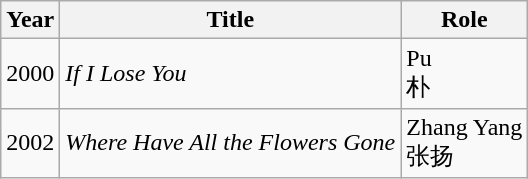<table class="wikitable">
<tr>
<th>Year</th>
<th>Title</th>
<th>Role</th>
</tr>
<tr>
<td>2000</td>
<td><em>If I Lose You</em></td>
<td>Pu<br> 朴</td>
</tr>
<tr>
<td>2002</td>
<td><em>Where Have All the Flowers Gone</em></td>
<td>Zhang Yang<br> 张扬</td>
</tr>
</table>
